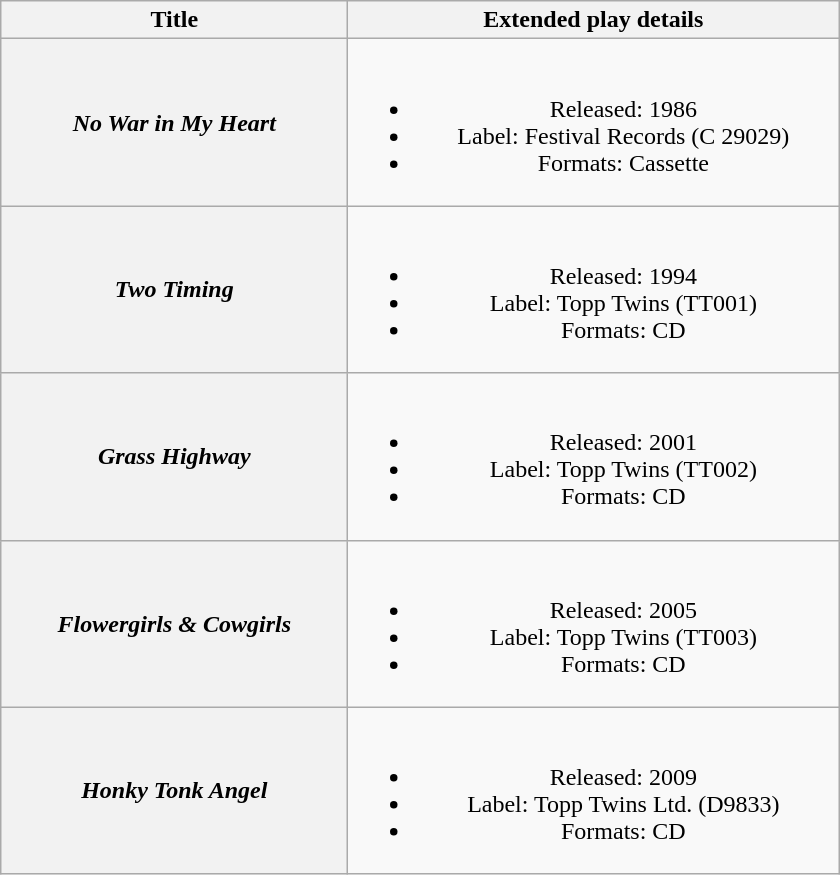<table class="wikitable plainrowheaders" style="text-align:center;">
<tr>
<th scope="col" rowspan="1" style="width:14em;">Title</th>
<th scope="col" rowspan="1" style="width:20em;">Extended play details</th>
</tr>
<tr>
<th scope="row"><em>No War in My Heart</em></th>
<td><br><ul><li>Released: 1986</li><li>Label: Festival Records (C 29029)</li><li>Formats: Cassette</li></ul></td>
</tr>
<tr>
<th scope="row"><em>Two Timing</em></th>
<td><br><ul><li>Released: 1994</li><li>Label: Topp Twins	(TT001)</li><li>Formats: CD</li></ul></td>
</tr>
<tr>
<th scope="row"><em>Grass Highway</em></th>
<td><br><ul><li>Released: 2001</li><li>Label: Topp Twins	(TT002)</li><li>Formats: CD</li></ul></td>
</tr>
<tr>
<th scope="row"><em>Flowergirls & Cowgirls</em></th>
<td><br><ul><li>Released: 2005</li><li>Label: Topp Twins	(TT003)</li><li>Formats: CD</li></ul></td>
</tr>
<tr>
<th scope="row"><em>Honky Tonk Angel</em></th>
<td><br><ul><li>Released: 2009</li><li>Label: Topp Twins Ltd. (D9833)</li><li>Formats: CD</li></ul></td>
</tr>
</table>
